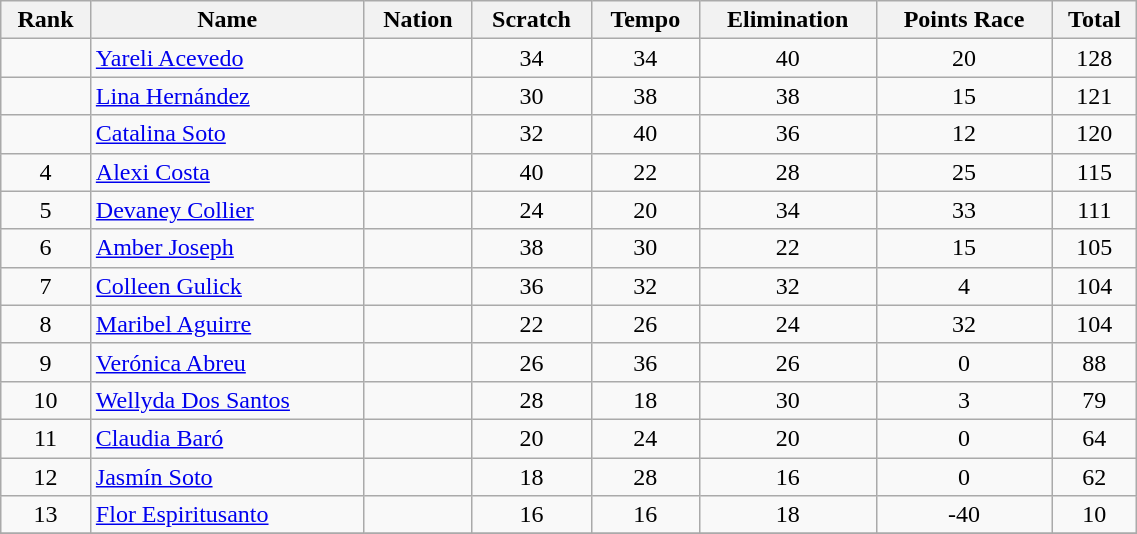<table class="wikitable sortable" style="text-align:center" width=60%>
<tr>
<th>Rank</th>
<th>Name</th>
<th>Nation</th>
<th>Scratch</th>
<th>Tempo</th>
<th>Elimination</th>
<th>Points Race</th>
<th>Total</th>
</tr>
<tr>
<td></td>
<td align=left><a href='#'>Yareli Acevedo</a></td>
<td align=left></td>
<td>34</td>
<td>34</td>
<td>40</td>
<td>20</td>
<td>128</td>
</tr>
<tr>
<td></td>
<td align=left><a href='#'>Lina Hernández</a></td>
<td align=left></td>
<td>30</td>
<td>38</td>
<td>38</td>
<td>15</td>
<td>121</td>
</tr>
<tr>
<td></td>
<td align=left><a href='#'>Catalina Soto</a></td>
<td align=left></td>
<td>32</td>
<td>40</td>
<td>36</td>
<td>12</td>
<td>120</td>
</tr>
<tr>
<td>4</td>
<td align=left><a href='#'>Alexi Costa</a></td>
<td align=left></td>
<td>40</td>
<td>22</td>
<td>28</td>
<td>25</td>
<td>115</td>
</tr>
<tr>
<td>5</td>
<td align=left><a href='#'>Devaney Collier</a></td>
<td align=left></td>
<td>24</td>
<td>20</td>
<td>34</td>
<td>33</td>
<td>111</td>
</tr>
<tr>
<td>6</td>
<td align=left><a href='#'>Amber Joseph</a></td>
<td align=left></td>
<td>38</td>
<td>30</td>
<td>22</td>
<td>15</td>
<td>105</td>
</tr>
<tr>
<td>7</td>
<td align=left><a href='#'>Colleen Gulick</a></td>
<td align=left></td>
<td>36</td>
<td>32</td>
<td>32</td>
<td>4</td>
<td>104</td>
</tr>
<tr>
<td>8</td>
<td align=left><a href='#'>Maribel Aguirre</a></td>
<td align=left></td>
<td>22</td>
<td>26</td>
<td>24</td>
<td>32</td>
<td>104</td>
</tr>
<tr>
<td>9</td>
<td align=left><a href='#'>Verónica Abreu</a></td>
<td align=left></td>
<td>26</td>
<td>36</td>
<td>26</td>
<td>0</td>
<td>88</td>
</tr>
<tr>
<td>10</td>
<td align=left><a href='#'>Wellyda Dos Santos</a></td>
<td align=left></td>
<td>28</td>
<td>18</td>
<td>30</td>
<td>3</td>
<td>79</td>
</tr>
<tr>
<td>11</td>
<td align=left><a href='#'>Claudia Baró</a></td>
<td align=left></td>
<td>20</td>
<td>24</td>
<td>20</td>
<td>0</td>
<td>64</td>
</tr>
<tr>
<td>12</td>
<td align=left><a href='#'>Jasmín Soto</a></td>
<td align=left></td>
<td>18</td>
<td>28</td>
<td>16</td>
<td>0</td>
<td>62</td>
</tr>
<tr>
<td>13</td>
<td align=left><a href='#'>Flor Espiritusanto</a></td>
<td align=left></td>
<td>16</td>
<td>16</td>
<td>18</td>
<td>-40</td>
<td>10</td>
</tr>
<tr>
</tr>
</table>
